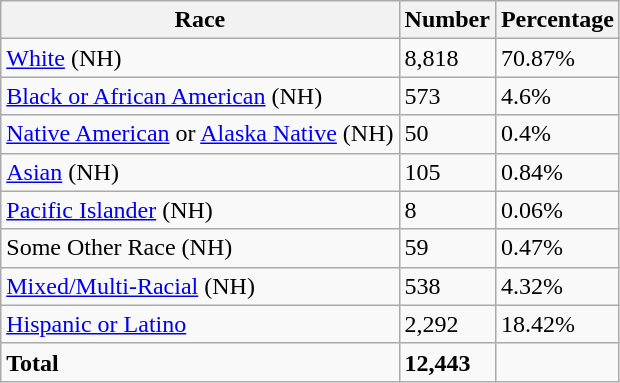<table class="wikitable">
<tr>
<th>Race</th>
<th>Number</th>
<th>Percentage</th>
</tr>
<tr>
<td><a href='#'>White</a> (NH)</td>
<td>8,818</td>
<td>70.87%</td>
</tr>
<tr>
<td><a href='#'>Black or African American</a> (NH)</td>
<td>573</td>
<td>4.6%</td>
</tr>
<tr>
<td><a href='#'>Native American</a> or <a href='#'>Alaska Native</a> (NH)</td>
<td>50</td>
<td>0.4%</td>
</tr>
<tr>
<td><a href='#'>Asian</a> (NH)</td>
<td>105</td>
<td>0.84%</td>
</tr>
<tr>
<td><a href='#'>Pacific Islander</a> (NH)</td>
<td>8</td>
<td>0.06%</td>
</tr>
<tr>
<td>Some Other Race (NH)</td>
<td>59</td>
<td>0.47%</td>
</tr>
<tr>
<td><a href='#'>Mixed/Multi-Racial</a> (NH)</td>
<td>538</td>
<td>4.32%</td>
</tr>
<tr>
<td><a href='#'>Hispanic or Latino</a></td>
<td>2,292</td>
<td>18.42%</td>
</tr>
<tr>
<td><strong>Total</strong></td>
<td><strong>12,443</strong></td>
<td></td>
</tr>
</table>
